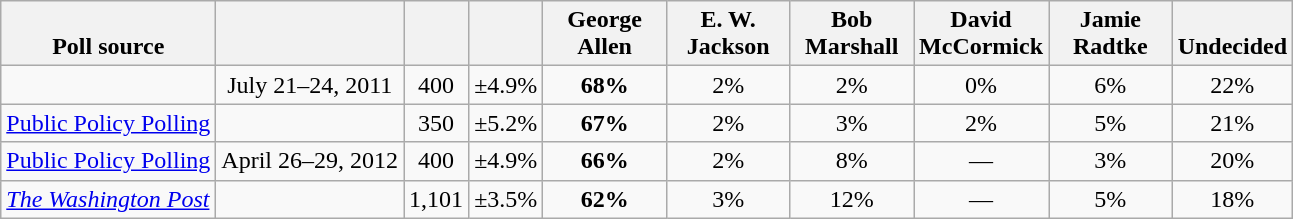<table class="wikitable" style="text-align:center">
<tr valign= bottom>
<th>Poll source</th>
<th></th>
<th></th>
<th></th>
<th style="width:75px;">George<br>Allen</th>
<th style="width:75px;">E. W.<br>Jackson</th>
<th style="width:75px;">Bob<br>Marshall</th>
<th style="width:75px;">David<br>McCormick</th>
<th style="width:75px;">Jamie<br>Radtke</th>
<th>Undecided</th>
</tr>
<tr>
<td align=left></td>
<td>July 21–24, 2011</td>
<td>400</td>
<td>±4.9%</td>
<td><strong>68%</strong></td>
<td>2%</td>
<td>2%</td>
<td>0%</td>
<td>6%</td>
<td>22%</td>
</tr>
<tr>
<td align=left><a href='#'>Public Policy Polling</a></td>
<td></td>
<td>350</td>
<td>±5.2%</td>
<td><strong>67%</strong></td>
<td>2%</td>
<td>3%</td>
<td>2%</td>
<td>5%</td>
<td>21%</td>
</tr>
<tr>
<td align=left><a href='#'>Public Policy Polling</a></td>
<td>April 26–29, 2012</td>
<td>400</td>
<td>±4.9%</td>
<td><strong>66%</strong></td>
<td>2%</td>
<td>8%</td>
<td>—</td>
<td>3%</td>
<td>20%</td>
</tr>
<tr>
<td align=left><em><a href='#'>The Washington Post</a></em></td>
<td></td>
<td>1,101</td>
<td>±3.5%</td>
<td><strong>62%</strong></td>
<td>3%</td>
<td>12%</td>
<td>—</td>
<td>5%</td>
<td>18%</td>
</tr>
</table>
